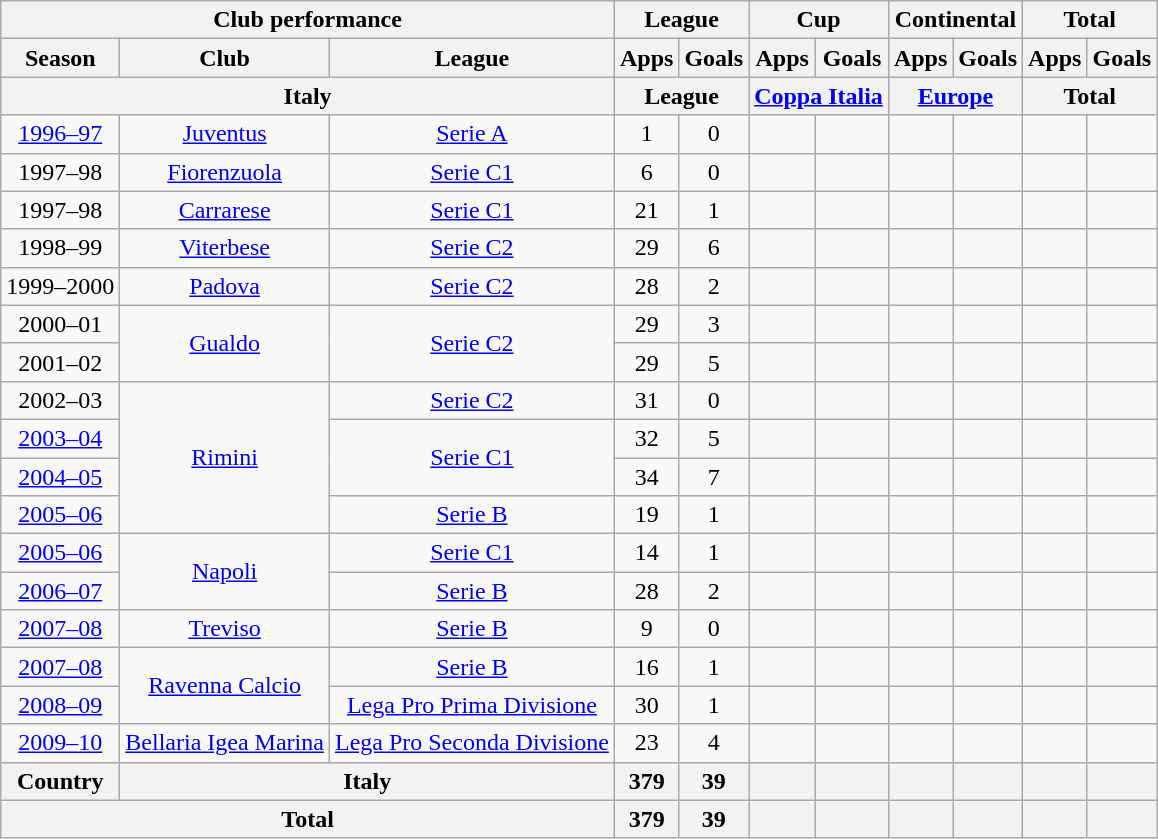<table class="wikitable" style="text-align:center;">
<tr>
<th colspan=3>Club performance</th>
<th colspan=2>League</th>
<th colspan=2>Cup</th>
<th colspan=2>Continental</th>
<th colspan=2>Total</th>
</tr>
<tr>
<th>Season</th>
<th>Club</th>
<th>League</th>
<th>Apps</th>
<th>Goals</th>
<th>Apps</th>
<th>Goals</th>
<th>Apps</th>
<th>Goals</th>
<th>Apps</th>
<th>Goals</th>
</tr>
<tr>
<th colspan=3>Italy</th>
<th colspan=2>League</th>
<th colspan=2><a href='#'>Coppa Italia</a></th>
<th colspan=2><a href='#'>Europe</a></th>
<th colspan=2>Total</th>
</tr>
<tr>
<td><a href='#'>1996–97</a></td>
<td rowspan="1"><a href='#'>Juventus</a></td>
<td rowspan="1"><a href='#'>Serie A</a></td>
<td>1</td>
<td>0</td>
<td></td>
<td></td>
<td></td>
<td></td>
<td></td>
<td></td>
</tr>
<tr>
<td>1997–98</td>
<td rowspan="1"><a href='#'>Fiorenzuola</a></td>
<td rowspan="1"><a href='#'>Serie C1</a></td>
<td>6</td>
<td>0</td>
<td></td>
<td></td>
<td></td>
<td></td>
<td></td>
<td></td>
</tr>
<tr>
<td>1997–98</td>
<td rowspan="1"><a href='#'>Carrarese</a></td>
<td rowspan="1"><a href='#'>Serie C1</a></td>
<td>21</td>
<td>1</td>
<td></td>
<td></td>
<td></td>
<td></td>
<td></td>
<td></td>
</tr>
<tr>
<td>1998–99</td>
<td rowspan="1"><a href='#'>Viterbese</a></td>
<td rowspan="1"><a href='#'>Serie C2</a></td>
<td>29</td>
<td>6</td>
<td></td>
<td></td>
<td></td>
<td></td>
<td></td>
<td></td>
</tr>
<tr>
<td>1999–2000</td>
<td rowspan="1"><a href='#'>Padova</a></td>
<td rowspan="1"><a href='#'>Serie C2</a></td>
<td>28</td>
<td>2</td>
<td></td>
<td></td>
<td></td>
<td></td>
<td></td>
<td></td>
</tr>
<tr>
<td>2000–01</td>
<td rowspan="2"><a href='#'>Gualdo</a></td>
<td rowspan="2"><a href='#'>Serie C2</a></td>
<td>29</td>
<td>3</td>
<td></td>
<td></td>
<td></td>
<td></td>
<td></td>
<td></td>
</tr>
<tr>
<td>2001–02</td>
<td>29</td>
<td>5</td>
<td></td>
<td></td>
<td></td>
<td></td>
<td></td>
<td></td>
</tr>
<tr>
<td>2002–03</td>
<td rowspan="4"><a href='#'>Rimini</a></td>
<td rowspan="1"><a href='#'>Serie C2</a></td>
<td>31</td>
<td>0</td>
<td></td>
<td></td>
<td></td>
<td></td>
<td></td>
<td></td>
</tr>
<tr>
<td><a href='#'>2003–04</a></td>
<td rowspan="2"><a href='#'>Serie C1</a></td>
<td>32</td>
<td>5</td>
<td></td>
<td></td>
<td></td>
<td></td>
<td></td>
<td></td>
</tr>
<tr>
<td><a href='#'>2004–05</a></td>
<td>34</td>
<td>7</td>
<td></td>
<td></td>
<td></td>
<td></td>
<td></td>
<td></td>
</tr>
<tr>
<td><a href='#'>2005–06</a></td>
<td rowspan="1"><a href='#'>Serie B</a></td>
<td>19</td>
<td>1</td>
<td></td>
<td></td>
<td></td>
<td></td>
<td></td>
<td></td>
</tr>
<tr>
<td><a href='#'>2005–06</a></td>
<td rowspan="2"><a href='#'>Napoli</a></td>
<td rowspan="1"><a href='#'>Serie C1</a></td>
<td>14</td>
<td>1</td>
<td></td>
<td></td>
<td></td>
<td></td>
<td></td>
<td></td>
</tr>
<tr>
<td><a href='#'>2006–07</a></td>
<td rowspan="1"><a href='#'>Serie B</a></td>
<td>28</td>
<td>2</td>
<td></td>
<td></td>
<td></td>
<td></td>
<td></td>
<td></td>
</tr>
<tr>
<td><a href='#'>2007–08</a></td>
<td rowspan="1"><a href='#'>Treviso</a></td>
<td rowspan="1"><a href='#'>Serie B</a></td>
<td>9</td>
<td>0</td>
<td></td>
<td></td>
<td></td>
<td></td>
<td></td>
<td></td>
</tr>
<tr>
<td><a href='#'>2007–08</a></td>
<td rowspan="2"><a href='#'>Ravenna Calcio</a></td>
<td rowspan="1"><a href='#'>Serie B</a></td>
<td>16</td>
<td>1</td>
<td></td>
<td></td>
<td></td>
<td></td>
<td></td>
<td></td>
</tr>
<tr>
<td><a href='#'>2008–09</a></td>
<td rowspan="1"><a href='#'>Lega Pro Prima Divisione</a></td>
<td>30</td>
<td>1</td>
<td></td>
<td></td>
<td></td>
<td></td>
<td></td>
<td></td>
</tr>
<tr>
<td><a href='#'>2009–10</a></td>
<td rowspan="1"><a href='#'>Bellaria Igea Marina</a></td>
<td rowspan="1"><a href='#'>Lega Pro Seconda Divisione</a></td>
<td>23</td>
<td>4</td>
<td></td>
<td></td>
<td></td>
<td></td>
<td></td>
<td></td>
</tr>
<tr>
<th rowspan=1>Country</th>
<th colspan=2>Italy</th>
<th>379</th>
<th>39</th>
<th></th>
<th></th>
<th></th>
<th></th>
<th></th>
<th></th>
</tr>
<tr>
<th colspan=3>Total</th>
<th>379</th>
<th>39</th>
<th></th>
<th></th>
<th></th>
<th></th>
<th></th>
<th></th>
</tr>
</table>
